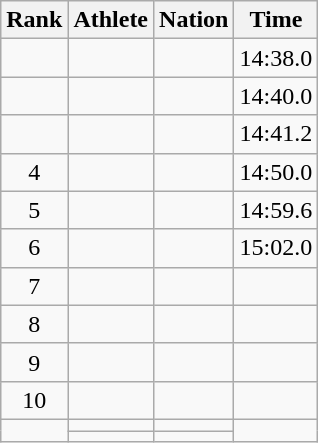<table class="wikitable sortable" style="text-align:center">
<tr>
<th>Rank</th>
<th>Athlete</th>
<th>Nation</th>
<th>Time</th>
</tr>
<tr>
<td></td>
<td align=left></td>
<td align=left></td>
<td>14:38.0</td>
</tr>
<tr>
<td></td>
<td align=left></td>
<td align=left></td>
<td>14:40.0</td>
</tr>
<tr>
<td></td>
<td align=left></td>
<td align=left></td>
<td>14:41.2</td>
</tr>
<tr>
<td>4</td>
<td align=left></td>
<td align=left></td>
<td>14:50.0</td>
</tr>
<tr>
<td>5</td>
<td align=left></td>
<td align=left></td>
<td>14:59.6</td>
</tr>
<tr>
<td>6</td>
<td align=left></td>
<td align=left></td>
<td>15:02.0</td>
</tr>
<tr>
<td>7</td>
<td align=left></td>
<td align=left></td>
<td></td>
</tr>
<tr>
<td>8</td>
<td align=left></td>
<td align=left></td>
<td></td>
</tr>
<tr>
<td>9</td>
<td align=left></td>
<td align=left></td>
<td></td>
</tr>
<tr>
<td>10</td>
<td align=left></td>
<td align=left></td>
<td></td>
</tr>
<tr>
<td rowspan=2></td>
<td align=left></td>
<td align=left></td>
<td rowspan=2></td>
</tr>
<tr>
<td align=left></td>
<td align=left></td>
</tr>
</table>
